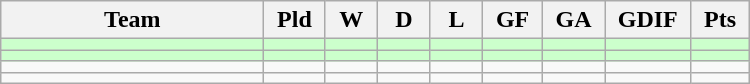<table class=wikitable style="text-align:center" width=500>
<tr>
<th width=25%>Team</th>
<th width=5%>Pld</th>
<th width=5%>W</th>
<th width=5%>D</th>
<th width=5%>L</th>
<th width=5%>GF</th>
<th width=5%>GA</th>
<th width=5%>GDIF</th>
<th width=5%>Pts</th>
</tr>
<tr bgcolor=#ccffcc>
<td align="left"></td>
<td></td>
<td></td>
<td></td>
<td></td>
<td></td>
<td></td>
<td></td>
<td></td>
</tr>
<tr bgcolor=#ccffcc>
<td align="left"></td>
<td></td>
<td></td>
<td></td>
<td></td>
<td></td>
<td></td>
<td></td>
<td></td>
</tr>
<tr>
<td align="left"></td>
<td></td>
<td></td>
<td></td>
<td></td>
<td></td>
<td></td>
<td></td>
<td></td>
</tr>
<tr>
<td align="left"></td>
<td></td>
<td></td>
<td></td>
<td></td>
<td></td>
<td></td>
<td></td>
<td></td>
</tr>
</table>
